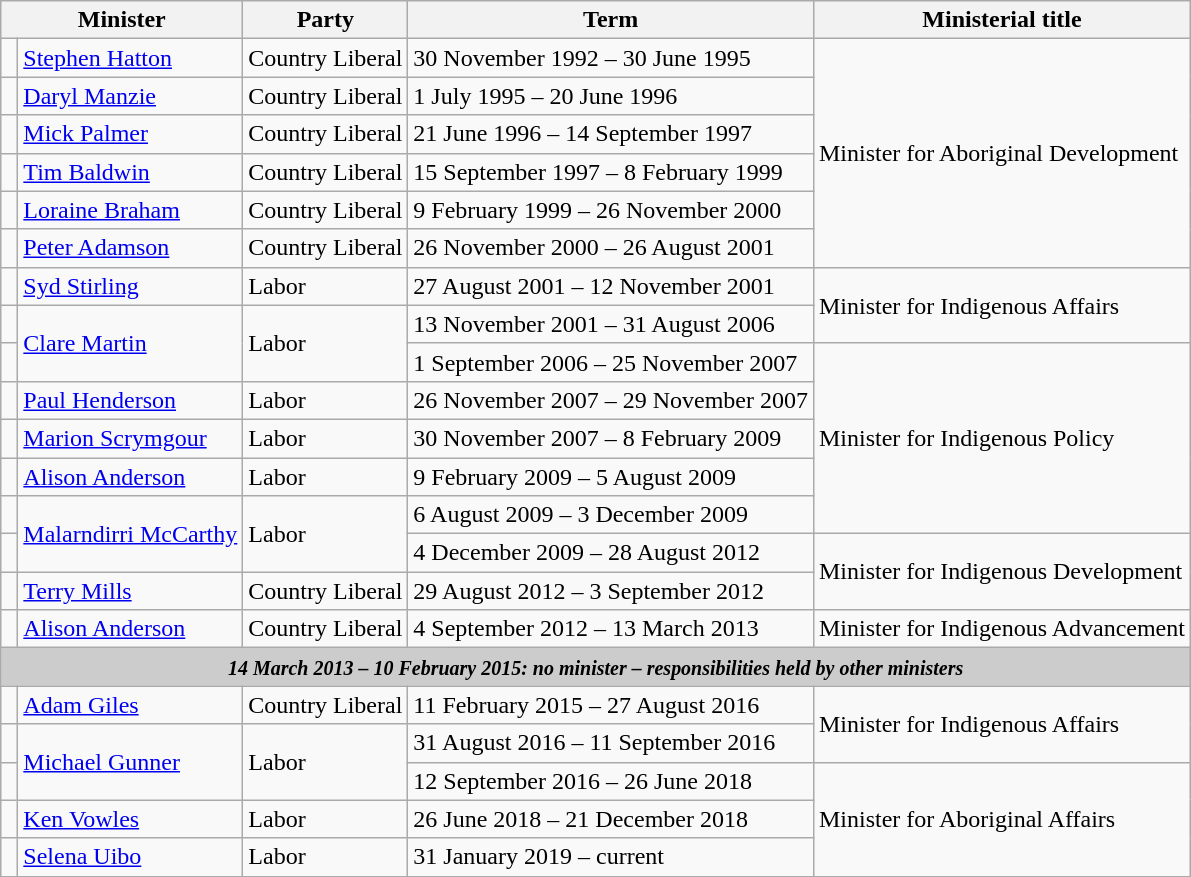<table class="sortable wikitable">
<tr>
<th colspan=2>Minister</th>
<th>Party</th>
<th>Term </th>
<th>Ministerial title</th>
</tr>
<tr>
<td> </td>
<td><a href='#'>Stephen Hatton</a></td>
<td>Country Liberal</td>
<td>30 November 1992 – 30 June 1995</td>
<td rowspan="6">Minister for Aboriginal Development</td>
</tr>
<tr>
<td> </td>
<td><a href='#'>Daryl Manzie</a></td>
<td>Country Liberal</td>
<td>1 July 1995 – 20 June 1996</td>
</tr>
<tr>
<td> </td>
<td><a href='#'>Mick Palmer</a></td>
<td>Country Liberal</td>
<td>21 June 1996 – 14 September 1997</td>
</tr>
<tr>
<td> </td>
<td><a href='#'>Tim Baldwin</a></td>
<td>Country Liberal</td>
<td>15 September 1997 – 8 February 1999</td>
</tr>
<tr>
<td> </td>
<td><a href='#'>Loraine Braham</a></td>
<td>Country Liberal</td>
<td>9 February 1999 – 26 November 2000</td>
</tr>
<tr>
<td> </td>
<td><a href='#'>Peter Adamson</a></td>
<td>Country Liberal</td>
<td>26 November 2000 – 26 August 2001</td>
</tr>
<tr>
<td> </td>
<td><a href='#'>Syd Stirling</a></td>
<td>Labor</td>
<td>27 August 2001 – 12 November 2001</td>
<td rowspan="2">Minister for Indigenous Affairs</td>
</tr>
<tr>
<td> </td>
<td rowspan="2"><a href='#'>Clare Martin</a></td>
<td rowspan="2">Labor</td>
<td>13 November 2001 – 31 August 2006</td>
</tr>
<tr>
<td> </td>
<td>1 September 2006 – 25 November 2007</td>
<td rowspan="5">Minister for Indigenous Policy</td>
</tr>
<tr>
<td> </td>
<td><a href='#'>Paul Henderson</a></td>
<td>Labor</td>
<td>26 November 2007 – 29 November 2007</td>
</tr>
<tr>
<td> </td>
<td><a href='#'>Marion Scrymgour</a></td>
<td>Labor</td>
<td>30 November 2007 – 8 February 2009</td>
</tr>
<tr>
<td> </td>
<td><a href='#'>Alison Anderson</a></td>
<td>Labor</td>
<td>9 February 2009 – 5 August 2009</td>
</tr>
<tr>
<td> </td>
<td rowspan="2"><a href='#'>Malarndirri McCarthy</a></td>
<td rowspan="2">Labor</td>
<td>6 August 2009 – 3 December 2009</td>
</tr>
<tr>
<td> </td>
<td>4 December 2009 – 28 August 2012</td>
<td rowspan="2">Minister for Indigenous Development</td>
</tr>
<tr>
<td> </td>
<td><a href='#'>Terry Mills</a></td>
<td>Country Liberal</td>
<td>29 August 2012 – 3 September 2012</td>
</tr>
<tr>
<td> </td>
<td><a href='#'>Alison Anderson</a></td>
<td>Country Liberal</td>
<td>4 September 2012 – 13 March 2013</td>
<td>Minister for Indigenous Advancement</td>
</tr>
<tr>
<th colspan=5 style="background: #cccccc;"><small><strong><em>14 March 2013 – 10 February 2015: no minister – responsibilities held by other ministers</em></strong></small></th>
</tr>
<tr>
<td> </td>
<td><a href='#'>Adam Giles</a></td>
<td>Country Liberal</td>
<td>11 February 2015 – 27 August 2016</td>
<td rowspan="2">Minister for Indigenous Affairs</td>
</tr>
<tr>
<td> </td>
<td rowspan="2"><a href='#'>Michael Gunner</a></td>
<td rowspan="2">Labor</td>
<td>31 August 2016 – 11 September 2016</td>
</tr>
<tr>
<td> </td>
<td>12 September 2016 – 26 June 2018</td>
<td rowspan="3">Minister for Aboriginal Affairs</td>
</tr>
<tr>
<td> </td>
<td><a href='#'>Ken Vowles</a></td>
<td>Labor</td>
<td>26 June 2018 – 21 December 2018</td>
</tr>
<tr>
<td></td>
<td><a href='#'>Selena Uibo</a></td>
<td>Labor</td>
<td>31 January 2019 – current</td>
</tr>
</table>
